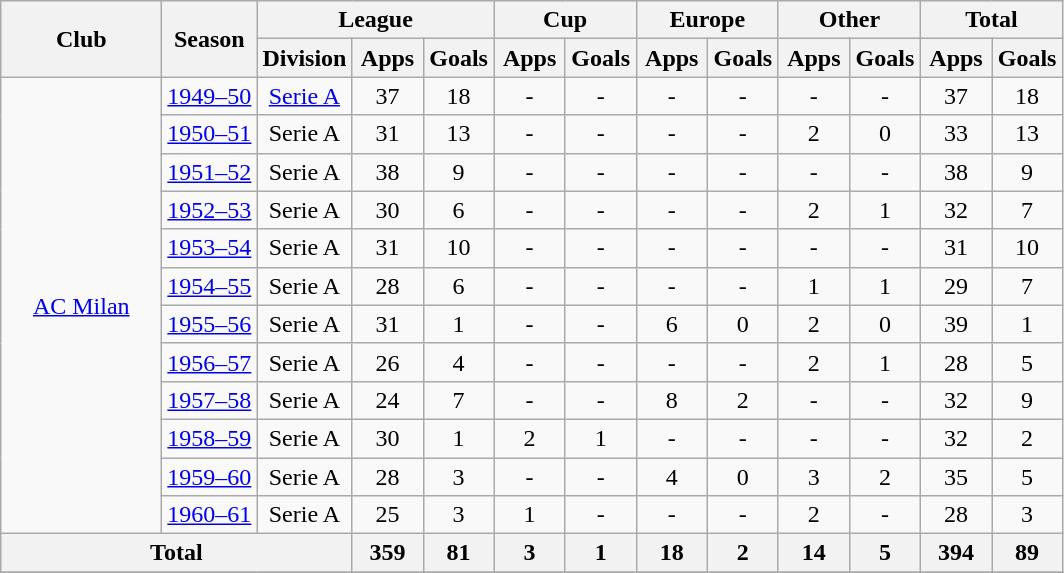<table class="wikitable" style="text-align:center">
<tr>
<th rowspan="2" width="100">Club</th>
<th rowspan="2">Season</th>
<th colspan="3">League</th>
<th colspan="2">Cup</th>
<th colspan="2">Europe</th>
<th colspan="2">Other</th>
<th colspan="2">Total</th>
</tr>
<tr>
<th>Division</th>
<th width="40">Apps</th>
<th width="40">Goals</th>
<th width="40">Apps</th>
<th width="40">Goals</th>
<th width="40">Apps</th>
<th width="40">Goals</th>
<th width="40">Apps</th>
<th width="40">Goals</th>
<th width="40">Apps</th>
<th width="40">Goals</th>
</tr>
<tr>
<td rowspan="12"><a href='#'>AC Milan</a></td>
<td><a href='#'>1949–50</a></td>
<td><a href='#'>Serie A</a></td>
<td>37</td>
<td>18</td>
<td>-</td>
<td>-</td>
<td>-</td>
<td>-</td>
<td>-</td>
<td>-</td>
<td>37</td>
<td>18</td>
</tr>
<tr>
<td><a href='#'>1950–51</a></td>
<td>Serie A</td>
<td>31</td>
<td>13</td>
<td>-</td>
<td>-</td>
<td>-</td>
<td>-</td>
<td>2</td>
<td>0</td>
<td>33</td>
<td>13</td>
</tr>
<tr>
<td><a href='#'>1951–52</a></td>
<td>Serie A</td>
<td>38</td>
<td>9</td>
<td>-</td>
<td>-</td>
<td>-</td>
<td>-</td>
<td>-</td>
<td>-</td>
<td>38</td>
<td>9</td>
</tr>
<tr>
<td><a href='#'>1952–53</a></td>
<td>Serie A</td>
<td>30</td>
<td>6</td>
<td>-</td>
<td>-</td>
<td>-</td>
<td>-</td>
<td>2</td>
<td>1</td>
<td>32</td>
<td>7</td>
</tr>
<tr>
<td><a href='#'>1953–54</a></td>
<td>Serie A</td>
<td>31</td>
<td>10</td>
<td>-</td>
<td>-</td>
<td>-</td>
<td>-</td>
<td>-</td>
<td>-</td>
<td>31</td>
<td>10</td>
</tr>
<tr>
<td><a href='#'>1954–55</a></td>
<td>Serie A</td>
<td>28</td>
<td>6</td>
<td>-</td>
<td>-</td>
<td>-</td>
<td>-</td>
<td>1</td>
<td>1</td>
<td>29</td>
<td>7</td>
</tr>
<tr>
<td><a href='#'>1955–56</a></td>
<td>Serie A</td>
<td>31</td>
<td>1</td>
<td>-</td>
<td>-</td>
<td>6</td>
<td>0</td>
<td>2</td>
<td>0</td>
<td>39</td>
<td>1</td>
</tr>
<tr>
<td><a href='#'>1956–57</a></td>
<td>Serie A</td>
<td>26</td>
<td>4</td>
<td>-</td>
<td>-</td>
<td>-</td>
<td>-</td>
<td>2</td>
<td>1</td>
<td>28</td>
<td>5</td>
</tr>
<tr>
<td><a href='#'>1957–58</a></td>
<td>Serie A</td>
<td>24</td>
<td>7</td>
<td>-</td>
<td>-</td>
<td>8</td>
<td>2</td>
<td>-</td>
<td>-</td>
<td>32</td>
<td>9</td>
</tr>
<tr>
<td><a href='#'>1958–59</a></td>
<td>Serie A</td>
<td>30</td>
<td>1</td>
<td>2</td>
<td>1</td>
<td>-</td>
<td>-</td>
<td>-</td>
<td>-</td>
<td>32</td>
<td>2</td>
</tr>
<tr>
<td><a href='#'>1959–60</a></td>
<td>Serie A</td>
<td>28</td>
<td>3</td>
<td>-</td>
<td>-</td>
<td>4</td>
<td>0</td>
<td>3</td>
<td>2</td>
<td>35</td>
<td>5</td>
</tr>
<tr>
<td><a href='#'>1960–61</a></td>
<td>Serie A</td>
<td>25</td>
<td>3</td>
<td>1</td>
<td>-</td>
<td>-</td>
<td>-</td>
<td>2</td>
<td>-</td>
<td>28</td>
<td>3</td>
</tr>
<tr>
<th colspan="3">Total</th>
<th>359</th>
<th>81</th>
<th>3</th>
<th>1</th>
<th>18</th>
<th>2</th>
<th>14</th>
<th>5</th>
<th>394</th>
<th>89</th>
</tr>
<tr>
</tr>
</table>
